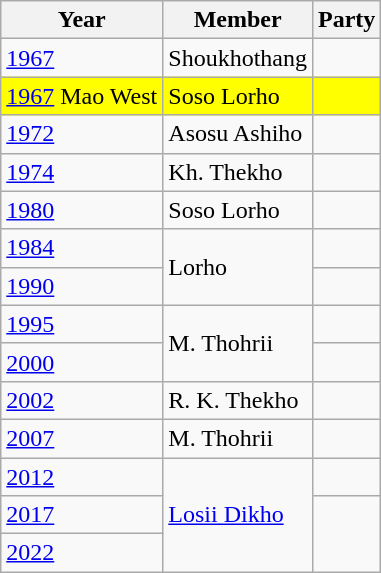<table class="wikitable sortable">
<tr>
<th>Year</th>
<th>Member</th>
<th colspan=2>Party</th>
</tr>
<tr>
<td><a href='#'>1967</a></td>
<td>Shoukhothang</td>
<td></td>
</tr>
<tr style="background-color:yellow">
<td><a href='#'>1967</a> Mao West</td>
<td>Soso Lorho</td>
<td></td>
</tr>
<tr>
<td><a href='#'>1972</a></td>
<td>Asosu Ashiho</td>
<td></td>
</tr>
<tr>
<td><a href='#'>1974</a></td>
<td>Kh. Thekho</td>
<td></td>
</tr>
<tr>
<td><a href='#'>1980</a></td>
<td>Soso Lorho</td>
<td></td>
</tr>
<tr>
<td><a href='#'>1984</a></td>
<td rowspan=2>Lorho</td>
<td></td>
</tr>
<tr>
<td><a href='#'>1990</a></td>
</tr>
<tr>
<td><a href='#'>1995</a></td>
<td rowspan=2>M. Thohrii</td>
<td></td>
</tr>
<tr>
<td><a href='#'>2000</a></td>
<td></td>
</tr>
<tr>
<td><a href='#'>2002</a></td>
<td>R. K. Thekho</td>
</tr>
<tr>
<td><a href='#'>2007</a></td>
<td>M. Thohrii</td>
<td></td>
</tr>
<tr>
<td><a href='#'>2012</a></td>
<td rowspan=3><a href='#'>Losii Dikho</a></td>
<td></td>
</tr>
<tr>
<td><a href='#'>2017</a></td>
</tr>
<tr>
<td><a href='#'>2022</a></td>
</tr>
</table>
